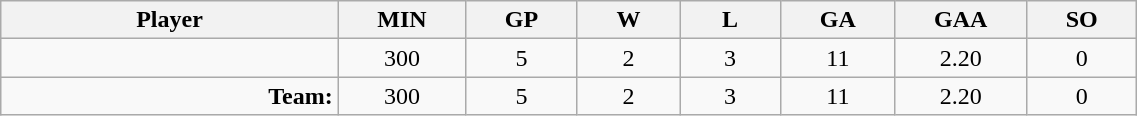<table class="wikitable sortable" width="60%">
<tr>
<th bgcolor="#DDDDFF" width="10%">Player</th>
<th width="3%" bgcolor="#DDDDFF" title="Minutes played">MIN</th>
<th width="3%" bgcolor="#DDDDFF" title="Games played in">GP</th>
<th width="3%" bgcolor="#DDDDFF" title="Games played in">W</th>
<th width="3%" bgcolor="#DDDDFF"title="Games played in">L</th>
<th width="3%" bgcolor="#DDDDFF" title="Goals against">GA</th>
<th width="3%" bgcolor="#DDDDFF" title="Goals against average">GAA</th>
<th width="3%" bgcolor="#DDDDFF" title="Shut-outs">SO</th>
</tr>
<tr align="center">
<td align="right"></td>
<td>300</td>
<td>5</td>
<td>2</td>
<td>3</td>
<td>11</td>
<td>2.20</td>
<td>0</td>
</tr>
<tr align="center">
<td align="right"><strong>Team:</strong></td>
<td>300</td>
<td>5</td>
<td>2</td>
<td>3</td>
<td>11</td>
<td>2.20</td>
<td>0</td>
</tr>
</table>
